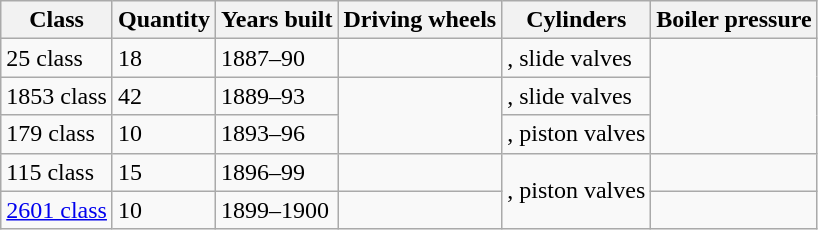<table class=wikitable>
<tr>
<th>Class</th>
<th>Quantity</th>
<th>Years built</th>
<th>Driving wheels</th>
<th>Cylinders</th>
<th>Boiler pressure</th>
</tr>
<tr>
<td>25 class</td>
<td>18</td>
<td>1887–90</td>
<td></td>
<td>, slide valves</td>
<td rowspan=3></td>
</tr>
<tr>
<td>1853 class</td>
<td>42</td>
<td>1889–93</td>
<td rowspan=2></td>
<td>, slide valves</td>
</tr>
<tr>
<td>179 class</td>
<td>10</td>
<td>1893–96</td>
<td>, piston valves</td>
</tr>
<tr>
<td>115 class</td>
<td>15</td>
<td>1896–99</td>
<td></td>
<td rowspan=2>, piston valves</td>
<td></td>
</tr>
<tr>
<td><a href='#'>2601 class</a></td>
<td>10</td>
<td>1899–1900</td>
<td></td>
<td></td>
</tr>
</table>
